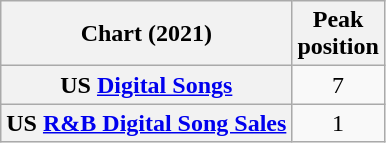<table class="wikitable sortable plainrowheaders" style="text-align:center">
<tr>
<th scope="col">Chart (2021)</th>
<th scope="col">Peak<br>position</th>
</tr>
<tr>
<th scope="row">US <a href='#'>Digital Songs</a></th>
<td>7</td>
</tr>
<tr>
<th scope="row">US <a href='#'>R&B Digital Song Sales</a></th>
<td>1</td>
</tr>
</table>
